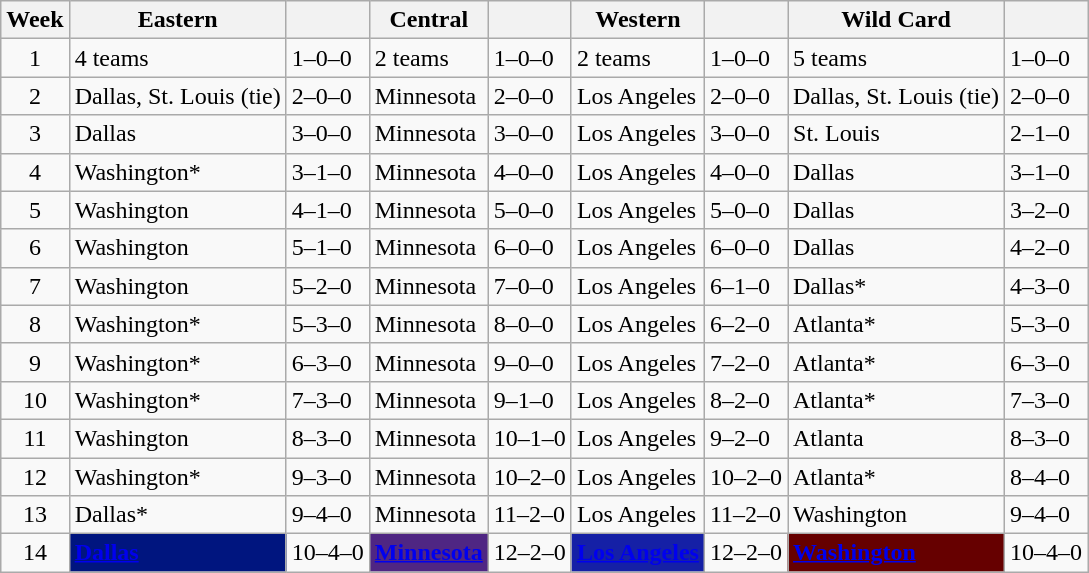<table class="wikitable">
<tr>
<th>Week</th>
<th>Eastern</th>
<th></th>
<th>Central</th>
<th></th>
<th>Western</th>
<th></th>
<th>Wild Card</th>
<th></th>
</tr>
<tr>
<td align=center>1</td>
<td>4 teams</td>
<td>1–0–0</td>
<td>2 teams</td>
<td>1–0–0</td>
<td>2 teams</td>
<td>1–0–0</td>
<td>5 teams</td>
<td>1–0–0</td>
</tr>
<tr>
<td align=center>2</td>
<td>Dallas, St. Louis (tie)</td>
<td>2–0–0</td>
<td>Minnesota</td>
<td>2–0–0</td>
<td>Los Angeles</td>
<td>2–0–0</td>
<td>Dallas, St. Louis (tie)</td>
<td>2–0–0</td>
</tr>
<tr>
<td align=center>3</td>
<td>Dallas</td>
<td>3–0–0</td>
<td>Minnesota</td>
<td>3–0–0</td>
<td>Los Angeles</td>
<td>3–0–0</td>
<td>St. Louis</td>
<td>2–1–0</td>
</tr>
<tr>
<td align=center>4</td>
<td>Washington*</td>
<td>3–1–0</td>
<td>Minnesota</td>
<td>4–0–0</td>
<td>Los Angeles</td>
<td>4–0–0</td>
<td>Dallas</td>
<td>3–1–0</td>
</tr>
<tr>
<td align=center>5</td>
<td>Washington</td>
<td>4–1–0</td>
<td>Minnesota</td>
<td>5–0–0</td>
<td>Los Angeles</td>
<td>5–0–0</td>
<td>Dallas</td>
<td>3–2–0</td>
</tr>
<tr>
<td align=center>6</td>
<td>Washington</td>
<td>5–1–0</td>
<td>Minnesota</td>
<td>6–0–0</td>
<td>Los Angeles</td>
<td>6–0–0</td>
<td>Dallas</td>
<td>4–2–0</td>
</tr>
<tr>
<td align=center>7</td>
<td>Washington</td>
<td>5–2–0</td>
<td>Minnesota</td>
<td>7–0–0</td>
<td>Los Angeles</td>
<td>6–1–0</td>
<td>Dallas*</td>
<td>4–3–0</td>
</tr>
<tr>
<td align=center>8</td>
<td>Washington*</td>
<td>5–3–0</td>
<td>Minnesota</td>
<td>8–0–0</td>
<td>Los Angeles</td>
<td>6–2–0</td>
<td>Atlanta*</td>
<td>5–3–0</td>
</tr>
<tr>
<td align=center>9</td>
<td>Washington*</td>
<td>6–3–0</td>
<td>Minnesota</td>
<td>9–0–0</td>
<td>Los Angeles</td>
<td>7–2–0</td>
<td>Atlanta*</td>
<td>6–3–0</td>
</tr>
<tr>
<td align=center>10</td>
<td>Washington*</td>
<td>7–3–0</td>
<td>Minnesota</td>
<td>9–1–0</td>
<td>Los Angeles</td>
<td>8–2–0</td>
<td>Atlanta*</td>
<td>7–3–0</td>
</tr>
<tr>
<td align=center>11</td>
<td>Washington</td>
<td>8–3–0</td>
<td>Minnesota</td>
<td>10–1–0</td>
<td>Los Angeles</td>
<td>9–2–0</td>
<td>Atlanta</td>
<td>8–3–0</td>
</tr>
<tr>
<td align=center>12</td>
<td>Washington*</td>
<td>9–3–0</td>
<td>Minnesota</td>
<td>10–2–0</td>
<td>Los Angeles</td>
<td>10–2–0</td>
<td>Atlanta*</td>
<td>8–4–0</td>
</tr>
<tr>
<td align=center>13</td>
<td>Dallas*</td>
<td>9–4–0</td>
<td>Minnesota</td>
<td>11–2–0</td>
<td>Los Angeles</td>
<td>11–2–0</td>
<td>Washington</td>
<td>9–4–0</td>
</tr>
<tr>
<td align=center>14</td>
<td bgcolor="#00157F"><strong><a href='#'><span>Dallas</span></a></strong></td>
<td>10–4–0</td>
<td bgcolor="#4F2683"><strong><a href='#'><span>Minnesota</span></a></strong></td>
<td>12–2–0</td>
<td bgcolor="#1520A6"><strong><a href='#'><span>Los Angeles</span></a></strong></td>
<td>12–2–0</td>
<td bgcolor="#660000"><strong><a href='#'><span>Washington</span></a></strong></td>
<td>10–4–0</td>
</tr>
</table>
